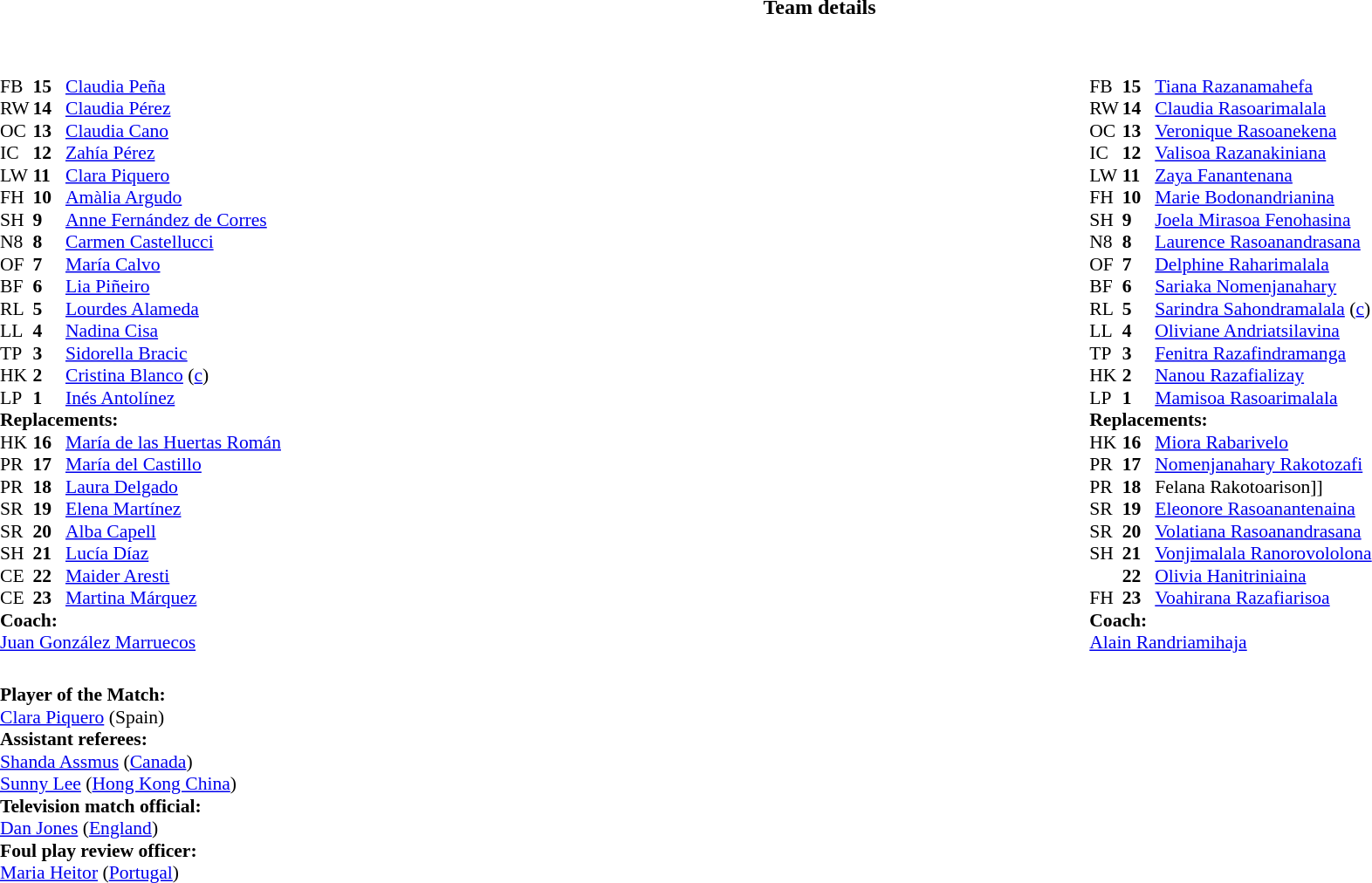<table border="0" style="width:100%;" class="collapsible collapsed">
<tr>
<th>Team details</th>
</tr>
<tr>
<td><br><table width="100%">
<tr>
<td style="vertical-align:top; width:50%"><br><table style="font-size: 90%" cellspacing="0" cellpadding="0">
<tr>
<th width="25"></th>
<th width="25"></th>
</tr>
<tr>
<td>FB</td>
<td><strong>15</strong></td>
<td><a href='#'>Claudia Peña</a></td>
<td></td>
<td></td>
</tr>
<tr>
<td>RW</td>
<td><strong>14</strong></td>
<td><a href='#'>Claudia Pérez</a></td>
<td></td>
<td></td>
</tr>
<tr>
<td>OC</td>
<td><strong>13</strong></td>
<td><a href='#'>Claudia Cano</a></td>
<td></td>
<td></td>
</tr>
<tr>
<td>IC</td>
<td><strong>12</strong></td>
<td><a href='#'>Zahía Pérez</a></td>
<td></td>
<td></td>
</tr>
<tr>
<td>LW</td>
<td><strong>11</strong></td>
<td><a href='#'>Clara Piquero</a></td>
<td></td>
<td></td>
</tr>
<tr>
<td>FH</td>
<td><strong>10</strong></td>
<td><a href='#'>Amàlia Argudo</a></td>
<td></td>
<td></td>
</tr>
<tr>
<td>SH</td>
<td><strong>9</strong></td>
<td><a href='#'>Anne Fernández de Corres</a></td>
<td></td>
<td></td>
</tr>
<tr>
<td>N8</td>
<td><strong>8</strong></td>
<td><a href='#'>Carmen Castellucci</a></td>
<td></td>
<td></td>
</tr>
<tr>
<td>OF</td>
<td><strong>7</strong></td>
<td><a href='#'>María Calvo</a></td>
<td></td>
<td></td>
</tr>
<tr>
<td>BF</td>
<td><strong>6</strong></td>
<td><a href='#'>Lia Piñeiro</a></td>
<td></td>
<td></td>
</tr>
<tr>
<td>RL</td>
<td><strong>5</strong></td>
<td><a href='#'>Lourdes Alameda</a></td>
<td></td>
<td></td>
</tr>
<tr>
<td>LL</td>
<td><strong>4</strong></td>
<td><a href='#'>Nadina Cisa</a></td>
<td></td>
<td></td>
</tr>
<tr>
<td>TP</td>
<td><strong>3</strong></td>
<td><a href='#'>Sidorella Bracic</a></td>
<td></td>
<td></td>
</tr>
<tr>
<td>HK</td>
<td><strong>2</strong></td>
<td><a href='#'>Cristina Blanco</a> (<a href='#'>c</a>)</td>
<td></td>
<td></td>
</tr>
<tr>
<td>LP</td>
<td><strong>1</strong></td>
<td><a href='#'>Inés Antolínez</a></td>
<td></td>
<td></td>
</tr>
<tr>
<td colspan=3><strong>Replacements:</strong></td>
</tr>
<tr>
<td>HK</td>
<td><strong>16</strong></td>
<td><a href='#'>María de las Huertas Román</a></td>
<td></td>
<td></td>
</tr>
<tr>
<td>PR</td>
<td><strong>17</strong></td>
<td><a href='#'>María del Castillo</a></td>
<td></td>
<td></td>
</tr>
<tr>
<td>PR</td>
<td><strong>18</strong></td>
<td><a href='#'>Laura Delgado</a></td>
<td></td>
<td></td>
</tr>
<tr>
<td>SR</td>
<td><strong>19</strong></td>
<td><a href='#'>Elena Martínez</a></td>
<td></td>
<td></td>
</tr>
<tr>
<td>SR</td>
<td><strong>20</strong></td>
<td><a href='#'>Alba Capell</a></td>
<td></td>
<td></td>
</tr>
<tr>
<td>SH</td>
<td><strong>21</strong></td>
<td><a href='#'>Lucía Díaz</a></td>
<td></td>
<td></td>
</tr>
<tr>
<td>CE</td>
<td><strong>22</strong></td>
<td><a href='#'>Maider Aresti</a></td>
<td></td>
<td></td>
</tr>
<tr>
<td>CE</td>
<td><strong>23</strong></td>
<td><a href='#'>Martina Márquez</a></td>
<td></td>
<td></td>
</tr>
<tr>
<td colspan=3><strong>Coach:</strong></td>
</tr>
<tr>
<td colspan="4"> <a href='#'>Juan González Marruecos</a></td>
</tr>
<tr>
</tr>
</table>
</td>
<td style="vertical-align:top; width:50%"><br><table style="font-size: 90%" cellspacing="0" cellpadding="0" align="center">
<tr>
<th width="25"></th>
<th width="25"></th>
</tr>
<tr>
<td>FB</td>
<td><strong>15</strong></td>
<td><a href='#'>Tiana Razanamahefa</a></td>
<td></td>
<td></td>
</tr>
<tr>
<td>RW</td>
<td><strong>14</strong></td>
<td><a href='#'>Claudia Rasoarimalala</a></td>
<td></td>
<td></td>
</tr>
<tr>
<td>OC</td>
<td><strong>13</strong></td>
<td><a href='#'>Veronique Rasoanekena</a></td>
<td></td>
<td></td>
</tr>
<tr>
<td>IC</td>
<td><strong>12</strong></td>
<td><a href='#'>Valisoa Razanakiniana</a></td>
<td></td>
<td></td>
</tr>
<tr>
<td>LW</td>
<td><strong>11</strong></td>
<td><a href='#'>Zaya Fanantenana</a></td>
<td></td>
<td></td>
</tr>
<tr>
<td>FH</td>
<td><strong>10</strong></td>
<td><a href='#'>Marie Bodonandrianina</a></td>
<td></td>
<td></td>
</tr>
<tr>
<td>SH</td>
<td><strong>9</strong></td>
<td><a href='#'>Joela Mirasoa Fenohasina</a></td>
<td></td>
<td></td>
</tr>
<tr>
<td>N8</td>
<td><strong>8</strong></td>
<td><a href='#'>Laurence Rasoanandrasana</a></td>
<td></td>
<td></td>
</tr>
<tr>
<td>OF</td>
<td><strong>7</strong></td>
<td><a href='#'>Delphine Raharimalala</a></td>
<td></td>
<td></td>
</tr>
<tr>
<td>BF</td>
<td><strong>6</strong></td>
<td><a href='#'>Sariaka Nomenjanahary</a></td>
<td></td>
<td></td>
</tr>
<tr>
<td>RL</td>
<td><strong>5</strong></td>
<td><a href='#'>Sarindra Sahondramalala</a> (<a href='#'>c</a>)</td>
<td></td>
<td></td>
</tr>
<tr>
<td>LL</td>
<td><strong>4</strong></td>
<td><a href='#'>Oliviane Andriatsilavina</a></td>
<td></td>
<td></td>
</tr>
<tr>
<td>TP</td>
<td><strong>3</strong></td>
<td><a href='#'>Fenitra Razafindramanga</a></td>
<td></td>
<td></td>
</tr>
<tr>
<td>HK</td>
<td><strong>2</strong></td>
<td><a href='#'>Nanou Razafializay</a></td>
<td></td>
<td></td>
</tr>
<tr>
<td>LP</td>
<td><strong>1</strong></td>
<td><a href='#'>Mamisoa Rasoarimalala</a></td>
<td></td>
<td></td>
</tr>
<tr>
<td colspan=3><strong>Replacements:</strong></td>
</tr>
<tr>
<td>HK</td>
<td><strong>16</strong></td>
<td><a href='#'>Miora Rabarivelo</a></td>
<td></td>
<td></td>
</tr>
<tr>
<td>PR</td>
<td><strong>17</strong></td>
<td><a href='#'>Nomenjanahary Rakotozafi</a></td>
<td></td>
<td></td>
</tr>
<tr>
<td>PR</td>
<td><strong>18</strong></td>
<td>Felana Rakotoarison]]</td>
<td></td>
<td></td>
</tr>
<tr>
<td>SR</td>
<td><strong>19</strong></td>
<td><a href='#'>Eleonore Rasoanantenaina</a></td>
<td></td>
<td></td>
</tr>
<tr>
<td>SR</td>
<td><strong>20</strong></td>
<td><a href='#'>Volatiana Rasoanandrasana</a></td>
<td></td>
<td></td>
</tr>
<tr>
<td>SH</td>
<td><strong>21</strong></td>
<td><a href='#'>Vonjimalala Ranorovololona</a></td>
<td></td>
<td></td>
</tr>
<tr>
<td></td>
<td><strong>22</strong></td>
<td><a href='#'>Olivia Hanitriniaina</a></td>
<td></td>
<td></td>
</tr>
<tr>
<td>FH</td>
<td><strong>23</strong></td>
<td><a href='#'>Voahirana Razafiarisoa</a></td>
<td></td>
<td></td>
</tr>
<tr>
<td colspan=3><strong>Coach:</strong></td>
</tr>
<tr>
<td colspan="4"> <a href='#'>Alain Randriamihaja</a></td>
</tr>
</table>
</td>
</tr>
</table>
<table width=100% style="font-size: 90%">
<tr>
<td><br><strong>Player of the Match:</strong>
<br><a href='#'>Clara Piquero</a> (Spain)<br><strong>Assistant referees:</strong>
<br><a href='#'>Shanda Assmus</a> (<a href='#'>Canada</a>)
<br><a href='#'>Sunny Lee</a> (<a href='#'>Hong Kong China</a>)
<br><strong>Television match official:</strong>
<br><a href='#'>Dan Jones</a> (<a href='#'>England</a>)
<br><strong>Foul play review officer:</strong>
<br><a href='#'>Maria Heitor</a> (<a href='#'>Portugal</a>)</td>
</tr>
</table>
</td>
</tr>
</table>
